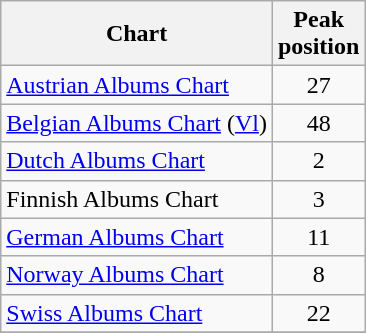<table class="wikitable sortable">
<tr>
<th align="left">Chart</th>
<th align="center">Peak<br>position</th>
</tr>
<tr>
<td align="left"><a href='#'>Austrian Albums Chart</a></td>
<td align="center">27</td>
</tr>
<tr>
<td align="left"><a href='#'>Belgian Albums Chart</a> (<a href='#'>Vl</a>)</td>
<td align="center">48</td>
</tr>
<tr>
<td align="left"><a href='#'>Dutch Albums Chart</a></td>
<td align="center">2</td>
</tr>
<tr>
<td align="left">Finnish Albums Chart</td>
<td align="center">3</td>
</tr>
<tr>
<td align="left"><a href='#'>German Albums Chart</a></td>
<td align="center">11</td>
</tr>
<tr>
<td align="left"><a href='#'>Norway Albums Chart</a></td>
<td align="center">8</td>
</tr>
<tr>
<td align="left"><a href='#'>Swiss Albums Chart</a></td>
<td align="center">22</td>
</tr>
<tr>
</tr>
</table>
